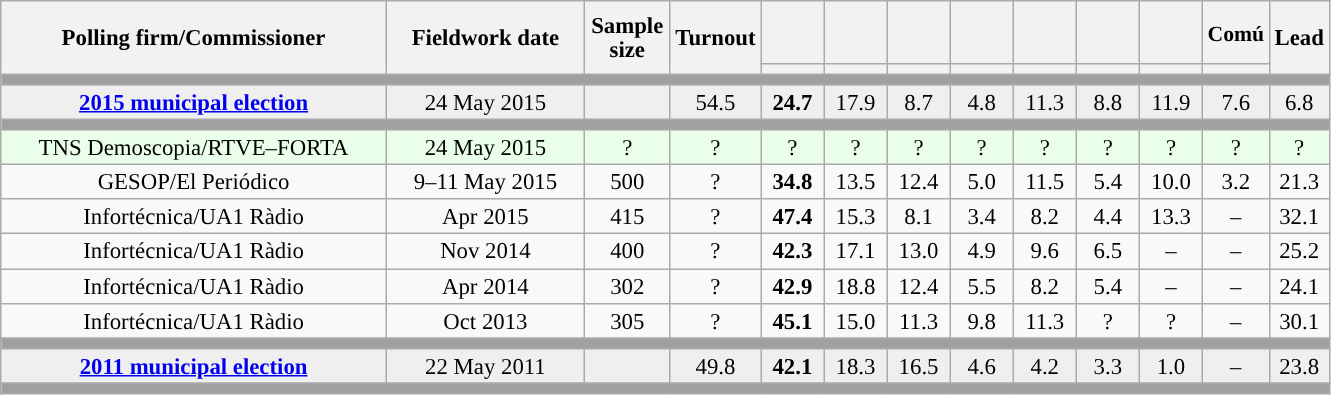<table class="wikitable collapsible collapsed" style="text-align:center; font-size:95%; line-height:16px;">
<tr style="height:42px;">
<th style="width:250px;" rowspan="2">Polling firm/Commissioner</th>
<th style="width:125px;" rowspan="2">Fieldwork date</th>
<th style="width:50px;" rowspan="2">Sample size</th>
<th style="width:45px;" rowspan="2">Turnout</th>
<th style="width:35px;"></th>
<th style="width:35px;"></th>
<th style="width:35px;"></th>
<th style="width:35px;"></th>
<th style="width:35px;"></th>
<th style="width:35px;"></th>
<th style="width:35px;"></th>
<th style="width:35px; font-size:95%;">Comú</th>
<th style="width:30px;" rowspan="2">Lead</th>
</tr>
<tr>
<th style="color:inherit;background:"></th>
<th style="color:inherit;background:"></th>
<th style="color:inherit;background:"></th>
<th style="color:inherit;background:"></th>
<th style="color:inherit;background:"></th>
<th style="color:inherit;background:"></th>
<th style="color:inherit;background:"></th>
<th style="color:inherit;background:"></th>
</tr>
<tr>
<td colspan="13" style="background:#A0A0A0"></td>
</tr>
<tr style="background:#EFEFEF;">
<td><strong><a href='#'>2015 municipal election</a></strong></td>
<td>24 May 2015</td>
<td></td>
<td>54.5</td>
<td><strong>24.7</strong><br></td>
<td>17.9<br></td>
<td>8.7<br></td>
<td>4.8<br></td>
<td>11.3<br></td>
<td>8.8<br></td>
<td>11.9<br></td>
<td>7.6<br></td>
<td style="background:">6.8</td>
</tr>
<tr>
<td colspan="13" style="background:#A0A0A0"></td>
</tr>
<tr style="background:#EAFFEA;">
<td>TNS Demoscopia/RTVE–FORTA</td>
<td>24 May 2015</td>
<td>?</td>
<td>?</td>
<td>?<br></td>
<td>?<br></td>
<td>?<br></td>
<td>?<br></td>
<td>?<br></td>
<td>?<br></td>
<td>?<br></td>
<td>?<br></td>
<td style="background:">?</td>
</tr>
<tr>
<td>GESOP/El Periódico</td>
<td>9–11 May 2015</td>
<td>500</td>
<td>?</td>
<td><strong>34.8</strong><br></td>
<td>13.5<br></td>
<td>12.4<br></td>
<td>5.0<br></td>
<td>11.5<br></td>
<td>5.4<br></td>
<td>10.0<br></td>
<td>3.2<br></td>
<td style="background:">21.3</td>
</tr>
<tr>
<td>Infortécnica/UA1 Ràdio</td>
<td>Apr 2015</td>
<td>415</td>
<td>?</td>
<td><strong>47.4</strong><br></td>
<td>15.3<br></td>
<td>8.1<br></td>
<td>3.4<br></td>
<td>8.2<br></td>
<td>4.4<br></td>
<td>13.3<br></td>
<td>–</td>
<td style="background:">32.1</td>
</tr>
<tr>
<td>Infortécnica/UA1 Ràdio</td>
<td>Nov 2014</td>
<td>400</td>
<td>?</td>
<td><strong>42.3</strong><br></td>
<td>17.1<br></td>
<td>13.0<br></td>
<td>4.9<br></td>
<td>9.6<br></td>
<td>6.5<br></td>
<td>–</td>
<td>–</td>
<td style="background:">25.2</td>
</tr>
<tr>
<td>Infortécnica/UA1 Ràdio</td>
<td>Apr 2014</td>
<td>302</td>
<td>?</td>
<td><strong>42.9</strong><br></td>
<td>18.8<br></td>
<td>12.4<br></td>
<td>5.5<br></td>
<td>8.2<br></td>
<td>5.4<br></td>
<td>–</td>
<td>–</td>
<td style="background:">24.1</td>
</tr>
<tr>
<td>Infortécnica/UA1 Ràdio</td>
<td>Oct 2013</td>
<td>305</td>
<td>?</td>
<td><strong>45.1</strong><br></td>
<td>15.0<br></td>
<td>11.3<br></td>
<td>9.8<br></td>
<td>11.3<br></td>
<td>?<br></td>
<td>?<br></td>
<td>–</td>
<td style="background:">30.1</td>
</tr>
<tr>
<td colspan="13" style="background:#A0A0A0"></td>
</tr>
<tr style="background:#EFEFEF;">
<td><strong><a href='#'>2011 municipal election</a></strong></td>
<td>22 May 2011</td>
<td></td>
<td>49.8</td>
<td><strong>42.1</strong><br></td>
<td>18.3<br></td>
<td>16.5<br></td>
<td>4.6<br></td>
<td>4.2<br></td>
<td>3.3<br></td>
<td>1.0<br></td>
<td>–</td>
<td style="background:">23.8</td>
</tr>
<tr>
<td colspan="13" style="background:#A0A0A0"></td>
</tr>
</table>
